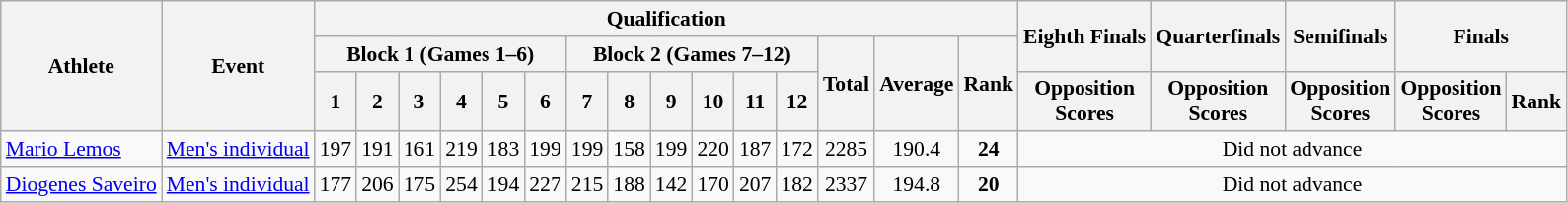<table class="wikitable" border="1" style="font-size:90%">
<tr>
<th rowspan=3>Athlete</th>
<th rowspan=3>Event</th>
<th colspan=15>Qualification</th>
<th rowspan=2>Eighth Finals</th>
<th rowspan=2>Quarterfinals</th>
<th rowspan=2>Semifinals</th>
<th rowspan=2 colspan=2>Finals</th>
</tr>
<tr>
<th colspan=6>Block 1 (Games 1–6)</th>
<th colspan=6>Block 2 (Games 7–12)</th>
<th rowspan=2>Total</th>
<th rowspan=2>Average</th>
<th rowspan=2>Rank</th>
</tr>
<tr>
<th>1</th>
<th>2</th>
<th>3</th>
<th>4</th>
<th>5</th>
<th>6</th>
<th>7</th>
<th>8</th>
<th>9</th>
<th>10</th>
<th>11</th>
<th>12</th>
<th>Opposition<br>Scores</th>
<th>Opposition<br>Scores</th>
<th>Opposition<br>Scores</th>
<th>Opposition<br>Scores</th>
<th>Rank</th>
</tr>
<tr>
<td><a href='#'>Mario Lemos</a></td>
<td><a href='#'>Men's individual</a></td>
<td align=center>197</td>
<td align=center>191</td>
<td align=center>161</td>
<td align=center>219</td>
<td align=center>183</td>
<td align=center>199</td>
<td align=center>199</td>
<td align=center>158</td>
<td align=center>199</td>
<td align=center>220</td>
<td align=center>187</td>
<td align=center>172</td>
<td align=center>2285</td>
<td align=center>190.4</td>
<td align=center><strong>24</strong></td>
<td align=center colspan=7>Did not advance</td>
</tr>
<tr>
<td><a href='#'>Diogenes Saveiro</a></td>
<td><a href='#'>Men's individual</a></td>
<td align=center>177</td>
<td align=center>206</td>
<td align=center>175</td>
<td align=center>254</td>
<td align=center>194</td>
<td align=center>227</td>
<td align=center>215</td>
<td align=center>188</td>
<td align=center>142</td>
<td align=center>170</td>
<td align=center>207</td>
<td align=center>182</td>
<td align=center>2337</td>
<td align=center>194.8</td>
<td align=center><strong>20</strong></td>
<td align=center colspan=7>Did not advance</td>
</tr>
</table>
